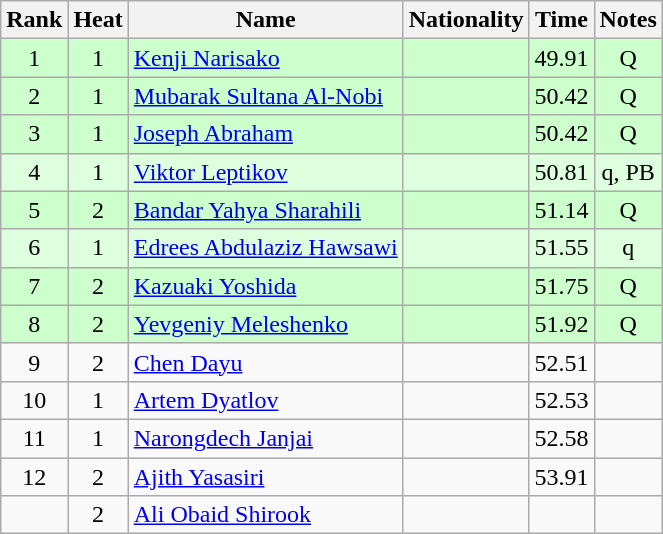<table class="wikitable sortable" style="text-align:center;">
<tr>
<th>Rank</th>
<th>Heat</th>
<th>Name</th>
<th>Nationality</th>
<th>Time</th>
<th>Notes</th>
</tr>
<tr bgcolor=ccffcc>
<td>1</td>
<td>1</td>
<td align=left><a href='#'>Kenji Narisako</a></td>
<td align=left></td>
<td>49.91</td>
<td>Q</td>
</tr>
<tr bgcolor=ccffcc>
<td>2</td>
<td>1</td>
<td align=left><a href='#'>Mubarak Sultana Al-Nobi</a></td>
<td align=left></td>
<td>50.42</td>
<td>Q</td>
</tr>
<tr bgcolor=ccffcc>
<td>3</td>
<td>1</td>
<td align=left><a href='#'>Joseph Abraham</a></td>
<td align=left></td>
<td>50.42</td>
<td>Q</td>
</tr>
<tr bgcolor=ddffdd>
<td>4</td>
<td>1</td>
<td align=left><a href='#'>Viktor Leptikov</a></td>
<td align=left></td>
<td>50.81</td>
<td>q, PB</td>
</tr>
<tr bgcolor=ccffcc>
<td>5</td>
<td>2</td>
<td align=left><a href='#'>Bandar Yahya Sharahili</a></td>
<td align=left></td>
<td>51.14</td>
<td>Q</td>
</tr>
<tr bgcolor=ddffdd>
<td>6</td>
<td>1</td>
<td align=left><a href='#'>Edrees Abdulaziz Hawsawi</a></td>
<td align=left></td>
<td>51.55</td>
<td>q</td>
</tr>
<tr bgcolor=ccffcc>
<td>7</td>
<td>2</td>
<td align=left><a href='#'>Kazuaki Yoshida</a></td>
<td align=left></td>
<td>51.75</td>
<td>Q</td>
</tr>
<tr bgcolor=ccffcc>
<td>8</td>
<td>2</td>
<td align=left><a href='#'>Yevgeniy Meleshenko</a></td>
<td align=left></td>
<td>51.92</td>
<td>Q</td>
</tr>
<tr>
<td>9</td>
<td>2</td>
<td align=left><a href='#'>Chen Dayu</a></td>
<td align=left></td>
<td>52.51</td>
<td></td>
</tr>
<tr>
<td>10</td>
<td>1</td>
<td align=left><a href='#'>Artem Dyatlov</a></td>
<td align=left></td>
<td>52.53</td>
<td></td>
</tr>
<tr>
<td>11</td>
<td>1</td>
<td align=left><a href='#'>Narongdech Janjai</a></td>
<td align=left></td>
<td>52.58</td>
<td></td>
</tr>
<tr>
<td>12</td>
<td>2</td>
<td align=left><a href='#'>Ajith Yasasiri</a></td>
<td align=left></td>
<td>53.91</td>
<td></td>
</tr>
<tr>
<td></td>
<td>2</td>
<td align=left><a href='#'>Ali Obaid Shirook</a></td>
<td align=left></td>
<td></td>
<td></td>
</tr>
</table>
